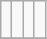<table class="wikitable">
<tr ---->
<td><br></td>
<td><br></td>
<td><br></td>
<td><br></td>
</tr>
<tr --->
</tr>
</table>
